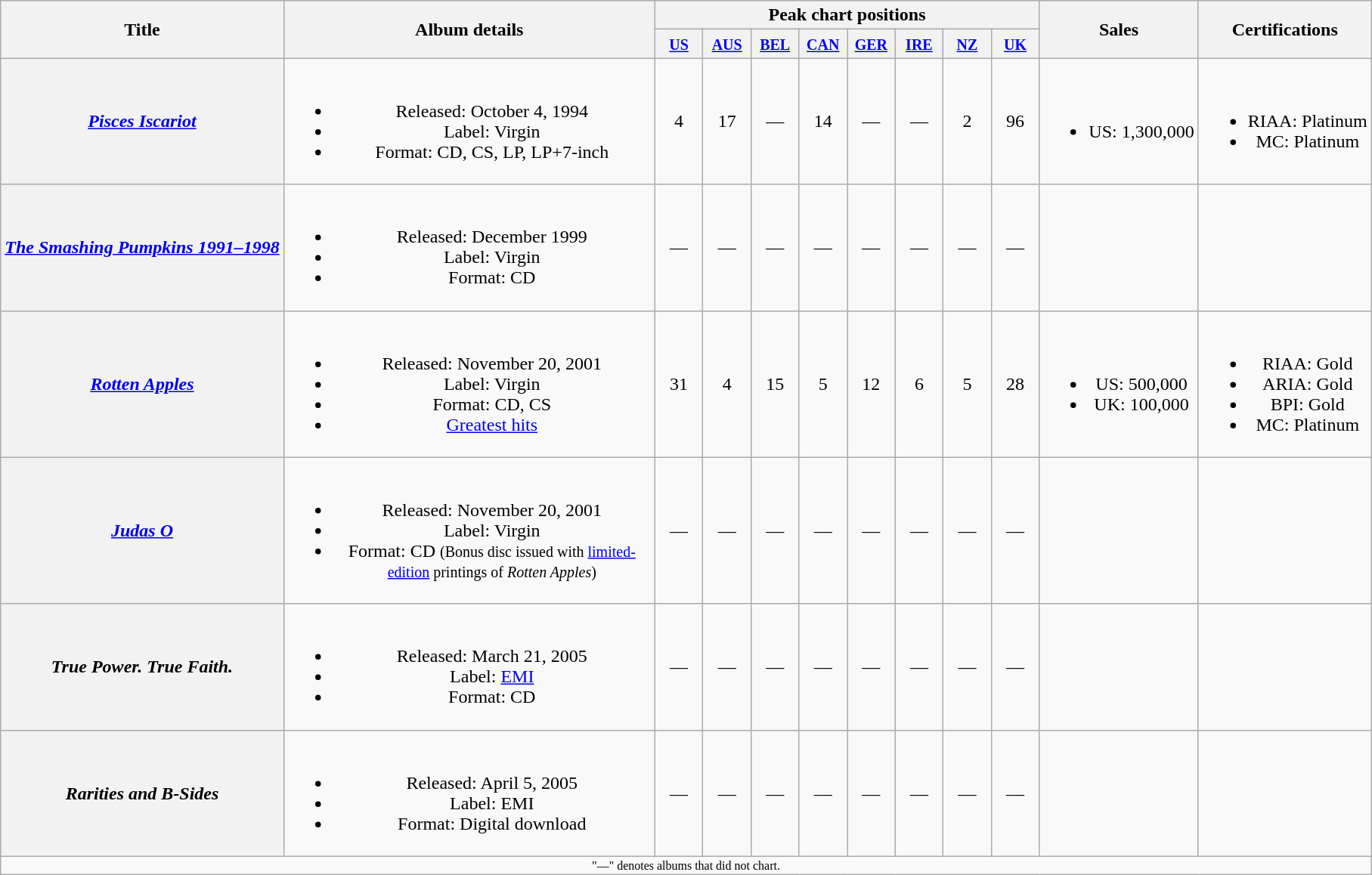<table class="wikitable plainrowheaders" style="text-align:center;">
<tr>
<th scope="col" rowspan="2">Title</th>
<th scope="col" rowspan="2" style="width:20em">Album details</th>
<th scope="col" colspan="8">Peak chart positions</th>
<th scope="col" rowspan="2">Sales</th>
<th scope="col" rowspan="2">Certifications</th>
</tr>
<tr>
<th width="35"><small><a href='#'>US</a><br></small></th>
<th width="35"><small><a href='#'>AUS</a><br></small></th>
<th width="35"><small><a href='#'>BEL</a><br></small></th>
<th width="35"><small><a href='#'>CAN</a><br></small></th>
<th width="35"><small><a href='#'>GER</a><br></small></th>
<th width="35"><small><a href='#'>IRE</a><br></small></th>
<th width="35"><small><a href='#'>NZ</a><br></small></th>
<th width="35"><small><a href='#'>UK</a><br></small></th>
</tr>
<tr>
<th scope="row"><em><a href='#'>Pisces Iscariot</a></em></th>
<td><br><ul><li>Released: October 4, 1994</li><li>Label: Virgin</li><li>Format: CD, CS, LP, LP+7-inch</li></ul></td>
<td>4</td>
<td>17</td>
<td>—</td>
<td>14</td>
<td>—</td>
<td>—</td>
<td>2</td>
<td>96</td>
<td><br><ul><li>US: 1,300,000</li></ul></td>
<td><br><ul><li>RIAA: Platinum</li><li>MC: Platinum</li></ul></td>
</tr>
<tr>
<th scope="row"><em><a href='#'>The Smashing Pumpkins 1991–1998</a></em></th>
<td><br><ul><li>Released: December 1999</li><li>Label: Virgin</li><li>Format: CD</li></ul></td>
<td>—</td>
<td>—</td>
<td>—</td>
<td>—</td>
<td>—</td>
<td>—</td>
<td>—</td>
<td>—</td>
<td></td>
<td></td>
</tr>
<tr>
<th scope="row"><em><a href='#'>Rotten Apples</a></em></th>
<td><br><ul><li>Released: November 20, 2001</li><li>Label: Virgin</li><li>Format: CD, CS</li><li><a href='#'>Greatest hits</a></li></ul></td>
<td>31</td>
<td>4</td>
<td>15</td>
<td>5</td>
<td>12</td>
<td>6</td>
<td>5</td>
<td>28</td>
<td><br><ul><li>US: 500,000</li><li>UK: 100,000</li></ul></td>
<td><br><ul><li>RIAA: Gold</li><li>ARIA: Gold</li><li>BPI: Gold</li><li>MC: Platinum</li></ul></td>
</tr>
<tr>
<th scope="row"><em><a href='#'>Judas O</a></em></th>
<td><br><ul><li>Released: November 20, 2001</li><li>Label: Virgin</li><li>Format: CD <small>(Bonus disc issued with <a href='#'>limited-edition</a> printings of <em>Rotten Apples</em>)</small></li></ul></td>
<td>—</td>
<td>—</td>
<td>—</td>
<td>—</td>
<td>—</td>
<td>—</td>
<td>—</td>
<td>—</td>
<td></td>
<td></td>
</tr>
<tr>
<th scope="row"><em>True Power. True Faith.</em></th>
<td><br><ul><li>Released: March 21, 2005</li><li>Label: <a href='#'>EMI</a></li><li>Format: CD</li></ul></td>
<td>—</td>
<td>—</td>
<td>—</td>
<td>—</td>
<td>—</td>
<td>—</td>
<td>—</td>
<td>—</td>
<td></td>
<td></td>
</tr>
<tr>
<th scope="row"><em>Rarities and B-Sides</em></th>
<td><br><ul><li>Released: April 5, 2005</li><li>Label: EMI</li><li>Format: Digital download</li></ul></td>
<td>—</td>
<td>—</td>
<td>—</td>
<td>—</td>
<td>—</td>
<td>—</td>
<td>—</td>
<td>—</td>
<td></td>
<td></td>
</tr>
<tr>
<td colspan="13" style="font-size: 8pt">"—" denotes albums that did not chart.</td>
</tr>
</table>
